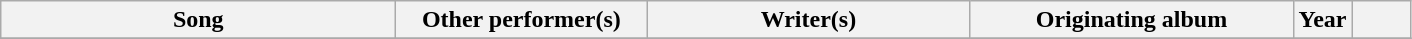<table class="wikitable sortable plainrowheaders" style="text-align:center;">
<tr>
<th scope="col" style="width:16em;">Song</th>
<th scope="col" style="width:10em;">Other performer(s)</th>
<th scope="col" style="width:13em;" class="unsortable">Writer(s)</th>
<th scope="col" style="width:13em;">Originating album</th>
<th scope="col" style="width:2em;">Year</th>
<th scope="col" style="width:2em;" class="unsortable"></th>
</tr>
<tr>
</tr>
</table>
